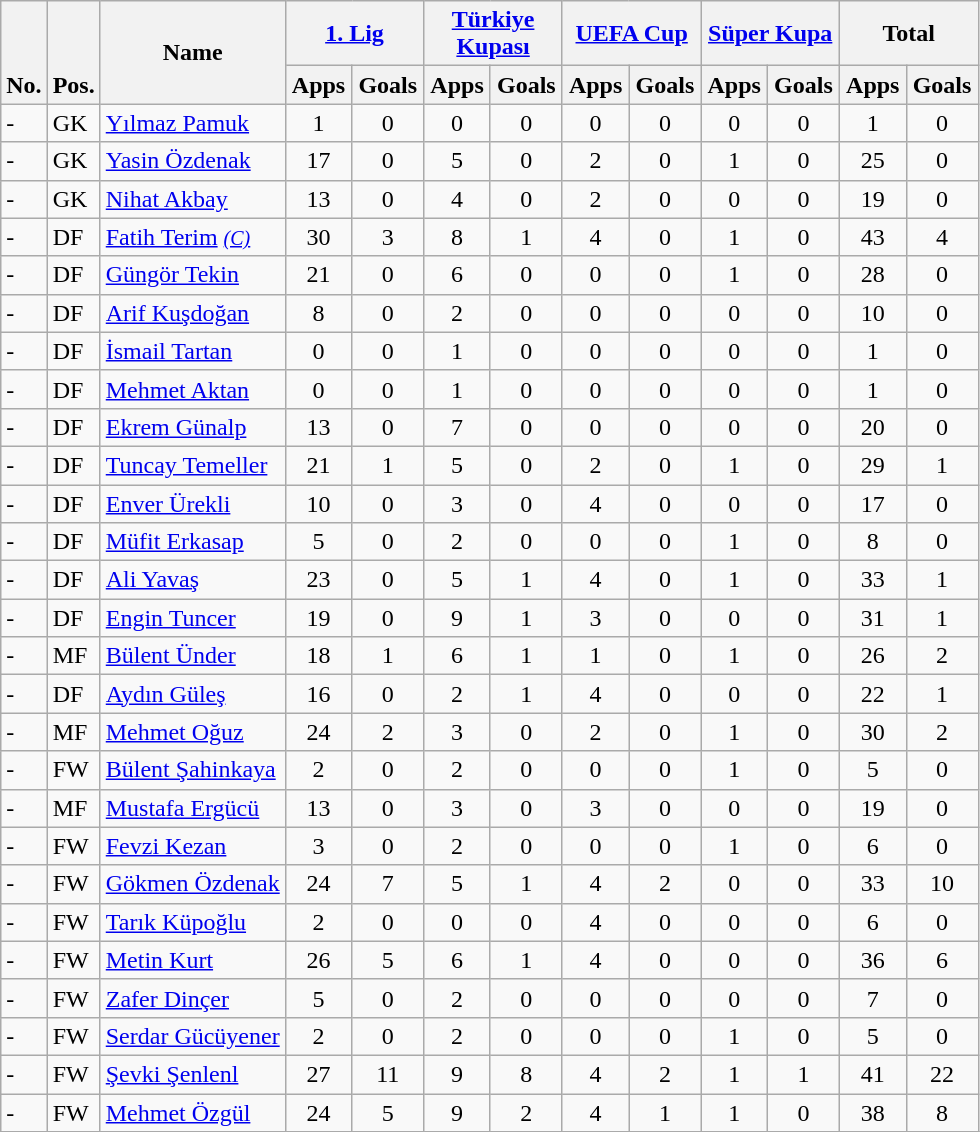<table class="wikitable" style="text-align:center">
<tr>
<th rowspan="2" valign="bottom">No.</th>
<th rowspan="2" valign="bottom">Pos.</th>
<th rowspan="2">Name</th>
<th colspan="2" width="85"><a href='#'>1. Lig</a></th>
<th colspan="2" width="85"><a href='#'>Türkiye Kupası</a></th>
<th colspan="2" width="85"><a href='#'>UEFA Cup</a></th>
<th colspan="2" width="85"><a href='#'>Süper Kupa</a></th>
<th colspan="2" width="85">Total</th>
</tr>
<tr>
<th>Apps</th>
<th>Goals</th>
<th>Apps</th>
<th>Goals</th>
<th>Apps</th>
<th>Goals</th>
<th>Apps</th>
<th>Goals</th>
<th>Apps</th>
<th>Goals</th>
</tr>
<tr>
<td align="left">-</td>
<td align="left">GK</td>
<td align="left"> <a href='#'>Yılmaz Pamuk</a></td>
<td>1</td>
<td>0</td>
<td>0</td>
<td>0</td>
<td>0</td>
<td>0</td>
<td>0</td>
<td>0</td>
<td>1</td>
<td>0</td>
</tr>
<tr>
<td align="left">-</td>
<td align="left">GK</td>
<td align="left"> <a href='#'>Yasin Özdenak</a></td>
<td>17</td>
<td>0</td>
<td>5</td>
<td>0</td>
<td>2</td>
<td>0</td>
<td>1</td>
<td>0</td>
<td>25</td>
<td>0</td>
</tr>
<tr>
<td align="left">-</td>
<td align="left">GK</td>
<td align="left"> <a href='#'>Nihat Akbay</a></td>
<td>13</td>
<td>0</td>
<td>4</td>
<td>0</td>
<td>2</td>
<td>0</td>
<td>0</td>
<td>0</td>
<td>19</td>
<td>0</td>
</tr>
<tr>
<td align="left">-</td>
<td align="left">DF</td>
<td align="left"> <a href='#'>Fatih Terim</a> <small><em><a href='#'>(C)</a></em></small></td>
<td>30</td>
<td>3</td>
<td>8</td>
<td>1</td>
<td>4</td>
<td>0</td>
<td>1</td>
<td>0</td>
<td>43</td>
<td>4</td>
</tr>
<tr>
<td align="left">-</td>
<td align="left">DF</td>
<td align="left"> <a href='#'>Güngör Tekin</a></td>
<td>21</td>
<td>0</td>
<td>6</td>
<td>0</td>
<td>0</td>
<td>0</td>
<td>1</td>
<td>0</td>
<td>28</td>
<td>0</td>
</tr>
<tr>
<td align="left">-</td>
<td align="left">DF</td>
<td align="left"> <a href='#'>Arif Kuşdoğan</a></td>
<td>8</td>
<td>0</td>
<td>2</td>
<td>0</td>
<td>0</td>
<td>0</td>
<td>0</td>
<td>0</td>
<td>10</td>
<td>0</td>
</tr>
<tr>
<td align="left">-</td>
<td align="left">DF</td>
<td align="left"> <a href='#'>İsmail Tartan</a></td>
<td>0</td>
<td>0</td>
<td>1</td>
<td>0</td>
<td>0</td>
<td>0</td>
<td>0</td>
<td>0</td>
<td>1</td>
<td>0</td>
</tr>
<tr>
<td align="left">-</td>
<td align="left">DF</td>
<td align="left"> <a href='#'>Mehmet Aktan</a></td>
<td>0</td>
<td>0</td>
<td>1</td>
<td>0</td>
<td>0</td>
<td>0</td>
<td>0</td>
<td>0</td>
<td>1</td>
<td>0</td>
</tr>
<tr>
<td align="left">-</td>
<td align="left">DF</td>
<td align="left"> <a href='#'>Ekrem Günalp</a></td>
<td>13</td>
<td>0</td>
<td>7</td>
<td>0</td>
<td>0</td>
<td>0</td>
<td>0</td>
<td>0</td>
<td>20</td>
<td>0</td>
</tr>
<tr>
<td align="left">-</td>
<td align="left">DF</td>
<td align="left"> <a href='#'>Tuncay Temeller</a></td>
<td>21</td>
<td>1</td>
<td>5</td>
<td>0</td>
<td>2</td>
<td>0</td>
<td>1</td>
<td>0</td>
<td>29</td>
<td>1</td>
</tr>
<tr>
<td align="left">-</td>
<td align="left">DF</td>
<td align="left"> <a href='#'>Enver Ürekli</a></td>
<td>10</td>
<td>0</td>
<td>3</td>
<td>0</td>
<td>4</td>
<td>0</td>
<td>0</td>
<td>0</td>
<td>17</td>
<td>0</td>
</tr>
<tr>
<td align="left">-</td>
<td align="left">DF</td>
<td align="left"> <a href='#'>Müfit Erkasap</a></td>
<td>5</td>
<td>0</td>
<td>2</td>
<td>0</td>
<td>0</td>
<td>0</td>
<td>1</td>
<td>0</td>
<td>8</td>
<td>0</td>
</tr>
<tr>
<td align="left">-</td>
<td align="left">DF</td>
<td align="left"> <a href='#'>Ali Yavaş</a></td>
<td>23</td>
<td>0</td>
<td>5</td>
<td>1</td>
<td>4</td>
<td>0</td>
<td>1</td>
<td>0</td>
<td>33</td>
<td>1</td>
</tr>
<tr>
<td align="left">-</td>
<td align="left">DF</td>
<td align="left"> <a href='#'>Engin Tuncer</a></td>
<td>19</td>
<td>0</td>
<td>9</td>
<td>1</td>
<td>3</td>
<td>0</td>
<td>0</td>
<td>0</td>
<td>31</td>
<td>1</td>
</tr>
<tr>
<td align="left">-</td>
<td align="left">MF</td>
<td align="left"> <a href='#'>Bülent Ünder</a></td>
<td>18</td>
<td>1</td>
<td>6</td>
<td>1</td>
<td>1</td>
<td>0</td>
<td>1</td>
<td>0</td>
<td>26</td>
<td>2</td>
</tr>
<tr>
<td align="left">-</td>
<td align="left">DF</td>
<td align="left"> <a href='#'>Aydın Güleş</a></td>
<td>16</td>
<td>0</td>
<td>2</td>
<td>1</td>
<td>4</td>
<td>0</td>
<td>0</td>
<td>0</td>
<td>22</td>
<td>1</td>
</tr>
<tr>
<td align="left">-</td>
<td align="left">MF</td>
<td align="left"> <a href='#'>Mehmet Oğuz</a></td>
<td>24</td>
<td>2</td>
<td>3</td>
<td>0</td>
<td>2</td>
<td>0</td>
<td>1</td>
<td>0</td>
<td>30</td>
<td>2</td>
</tr>
<tr>
<td align="left">-</td>
<td align="left">FW</td>
<td align="left"> <a href='#'>Bülent Şahinkaya</a></td>
<td>2</td>
<td>0</td>
<td>2</td>
<td>0</td>
<td>0</td>
<td>0</td>
<td>1</td>
<td>0</td>
<td>5</td>
<td>0</td>
</tr>
<tr>
<td align="left">-</td>
<td align="left">MF</td>
<td align="left"> <a href='#'>Mustafa Ergücü</a></td>
<td>13</td>
<td>0</td>
<td>3</td>
<td>0</td>
<td>3</td>
<td>0</td>
<td>0</td>
<td>0</td>
<td>19</td>
<td>0</td>
</tr>
<tr>
<td align="left">-</td>
<td align="left">FW</td>
<td align="left"> <a href='#'>Fevzi Kezan</a></td>
<td>3</td>
<td>0</td>
<td>2</td>
<td>0</td>
<td>0</td>
<td>0</td>
<td>1</td>
<td>0</td>
<td>6</td>
<td>0</td>
</tr>
<tr>
<td align="left">-</td>
<td align="left">FW</td>
<td align="left"> <a href='#'>Gökmen Özdenak</a></td>
<td>24</td>
<td>7</td>
<td>5</td>
<td>1</td>
<td>4</td>
<td>2</td>
<td>0</td>
<td>0</td>
<td>33</td>
<td>10</td>
</tr>
<tr>
<td align="left">-</td>
<td align="left">FW</td>
<td align="left"> <a href='#'>Tarık Küpoğlu</a></td>
<td>2</td>
<td>0</td>
<td>0</td>
<td>0</td>
<td>4</td>
<td>0</td>
<td>0</td>
<td>0</td>
<td>6</td>
<td>0</td>
</tr>
<tr>
<td align="left">-</td>
<td align="left">FW</td>
<td align="left"> <a href='#'>Metin Kurt</a></td>
<td>26</td>
<td>5</td>
<td>6</td>
<td>1</td>
<td>4</td>
<td>0</td>
<td>0</td>
<td>0</td>
<td>36</td>
<td>6</td>
</tr>
<tr>
<td align="left">-</td>
<td align="left">FW</td>
<td align="left"> <a href='#'>Zafer Dinçer</a></td>
<td>5</td>
<td>0</td>
<td>2</td>
<td>0</td>
<td>0</td>
<td>0</td>
<td>0</td>
<td>0</td>
<td>7</td>
<td>0</td>
</tr>
<tr>
<td align="left">-</td>
<td align="left">FW</td>
<td align="left"> <a href='#'>Serdar Gücüyener</a></td>
<td>2</td>
<td>0</td>
<td>2</td>
<td>0</td>
<td>0</td>
<td>0</td>
<td>1</td>
<td>0</td>
<td>5</td>
<td>0</td>
</tr>
<tr>
<td align="left">-</td>
<td align="left">FW</td>
<td align="left"> <a href='#'>Şevki Şenlenl</a></td>
<td>27</td>
<td>11</td>
<td>9</td>
<td>8</td>
<td>4</td>
<td>2</td>
<td>1</td>
<td>1</td>
<td>41</td>
<td>22</td>
</tr>
<tr>
<td align="left">-</td>
<td align="left">FW</td>
<td align="left"> <a href='#'>Mehmet Özgül</a></td>
<td>24</td>
<td>5</td>
<td>9</td>
<td>2</td>
<td>4</td>
<td>1</td>
<td>1</td>
<td>0</td>
<td>38</td>
<td>8</td>
</tr>
<tr>
</tr>
</table>
